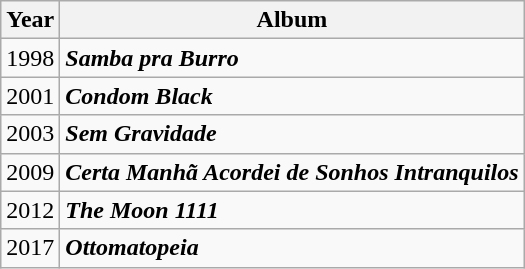<table class="wikitable">
<tr>
<th>Year</th>
<th>Album</th>
</tr>
<tr>
<td>1998</td>
<td><strong><em>Samba pra Burro</em></strong> </td>
</tr>
<tr>
<td>2001</td>
<td><strong><em>Condom Black</em></strong> </td>
</tr>
<tr>
<td>2003</td>
<td><strong><em>Sem Gravidade</em></strong> </td>
</tr>
<tr>
<td>2009</td>
<td><strong><em>Certa Manhã Acordei de Sonhos Intranquilos</em></strong> </td>
</tr>
<tr>
<td>2012</td>
<td><strong><em>The Moon 1111</em></strong> </td>
</tr>
<tr>
<td>2017</td>
<td><strong><em>Ottomatopeia</em></strong> </td>
</tr>
</table>
